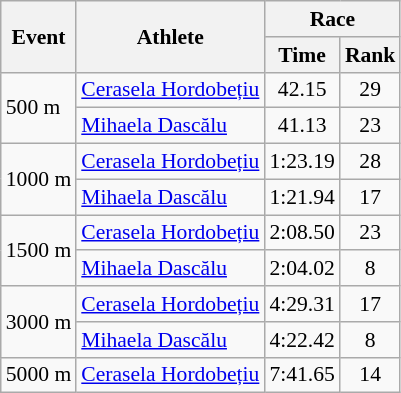<table class="wikitable" border="1" style="font-size:90%">
<tr>
<th rowspan=2>Event</th>
<th rowspan=2>Athlete</th>
<th colspan=2>Race</th>
</tr>
<tr>
<th>Time</th>
<th>Rank</th>
</tr>
<tr>
<td rowspan=2>500 m</td>
<td><a href='#'>Cerasela Hordobețiu</a></td>
<td align=center>42.15</td>
<td align=center>29</td>
</tr>
<tr>
<td><a href='#'>Mihaela Dascălu</a></td>
<td align=center>41.13</td>
<td align=center>23</td>
</tr>
<tr>
<td rowspan=2>1000 m</td>
<td><a href='#'>Cerasela Hordobețiu</a></td>
<td align=center>1:23.19</td>
<td align=center>28</td>
</tr>
<tr>
<td><a href='#'>Mihaela Dascălu</a></td>
<td align=center>1:21.94</td>
<td align=center>17</td>
</tr>
<tr>
<td rowspan=2>1500 m</td>
<td><a href='#'>Cerasela Hordobețiu</a></td>
<td align=center>2:08.50</td>
<td align=center>23</td>
</tr>
<tr>
<td><a href='#'>Mihaela Dascălu</a></td>
<td align=center>2:04.02</td>
<td align=center>8</td>
</tr>
<tr>
<td rowspan=2>3000 m</td>
<td><a href='#'>Cerasela Hordobețiu</a></td>
<td align=center>4:29.31</td>
<td align=center>17</td>
</tr>
<tr>
<td><a href='#'>Mihaela Dascălu</a></td>
<td align=center>4:22.42</td>
<td align=center>8</td>
</tr>
<tr>
<td>5000 m</td>
<td><a href='#'>Cerasela Hordobețiu</a></td>
<td align=center>7:41.65</td>
<td align=center>14</td>
</tr>
</table>
